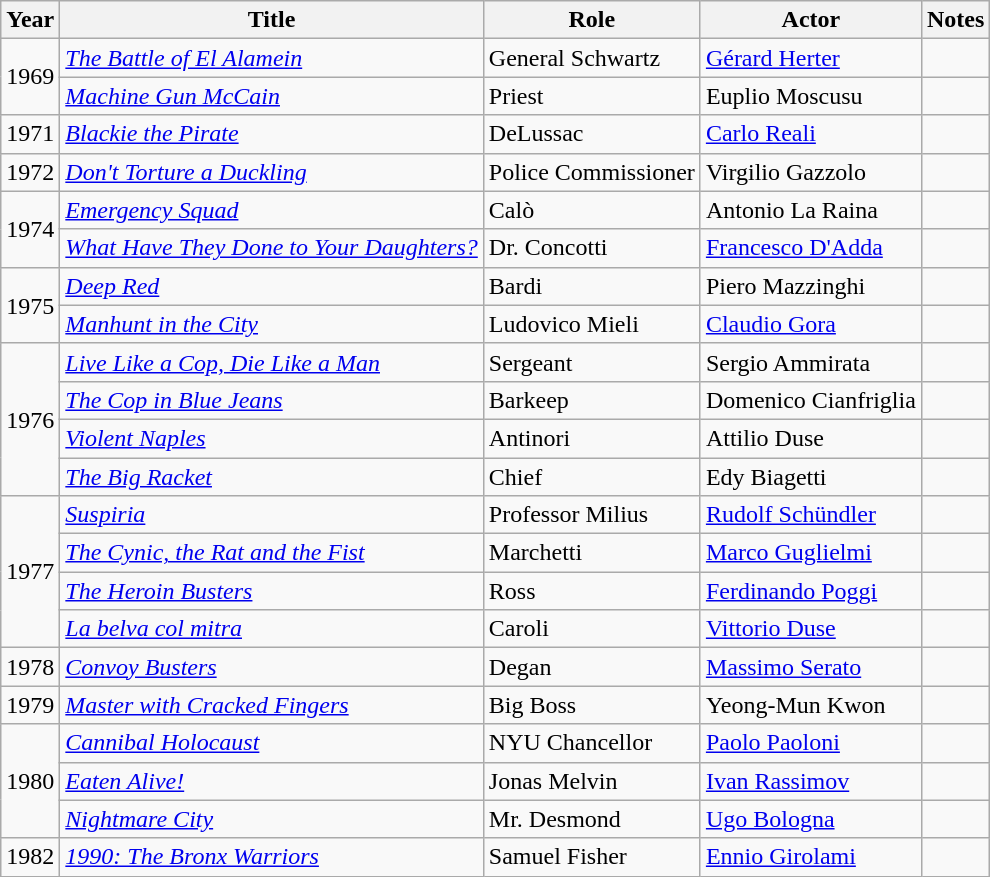<table class="wikitable sortable">
<tr>
<th>Year</th>
<th>Title</th>
<th>Role</th>
<th>Actor</th>
<th class="unsortable">Notes</th>
</tr>
<tr>
<td rowspan="2">1969</td>
<td><em><a href='#'>The Battle of El Alamein</a></em></td>
<td>General Schwartz</td>
<td><a href='#'>Gérard Herter</a></td>
<td></td>
</tr>
<tr>
<td><em><a href='#'>Machine Gun McCain</a></em></td>
<td>Priest</td>
<td>Euplio Moscusu</td>
<td></td>
</tr>
<tr>
<td>1971</td>
<td><em><a href='#'>Blackie the Pirate</a></em></td>
<td>DeLussac</td>
<td><a href='#'>Carlo Reali</a></td>
<td></td>
</tr>
<tr>
<td>1972</td>
<td><em><a href='#'>Don't Torture a Duckling</a></em></td>
<td>Police Commissioner</td>
<td>Virgilio Gazzolo</td>
<td></td>
</tr>
<tr>
<td rowspan="2">1974</td>
<td><em><a href='#'>Emergency Squad</a></em></td>
<td>Calò</td>
<td>Antonio La Raina</td>
<td></td>
</tr>
<tr>
<td><em><a href='#'>What Have They Done to Your Daughters?</a></em></td>
<td>Dr. Concotti</td>
<td><a href='#'>Francesco D'Adda</a></td>
<td></td>
</tr>
<tr>
<td rowspan="2">1975</td>
<td><em><a href='#'>Deep Red</a></em></td>
<td>Bardi</td>
<td>Piero Mazzinghi</td>
<td></td>
</tr>
<tr>
<td><em><a href='#'>Manhunt in the City</a></em></td>
<td>Ludovico Mieli</td>
<td><a href='#'>Claudio Gora</a></td>
<td></td>
</tr>
<tr>
<td rowspan="4">1976</td>
<td><em><a href='#'>Live Like a Cop, Die Like a Man</a></em></td>
<td>Sergeant</td>
<td>Sergio Ammirata</td>
<td></td>
</tr>
<tr>
<td><em><a href='#'>The Cop in Blue Jeans</a></em></td>
<td>Barkeep</td>
<td>Domenico Cianfriglia</td>
<td></td>
</tr>
<tr>
<td><em><a href='#'>Violent Naples</a></em></td>
<td>Antinori</td>
<td>Attilio Duse</td>
<td></td>
</tr>
<tr>
<td><em><a href='#'>The Big Racket</a></em></td>
<td>Chief</td>
<td>Edy Biagetti</td>
<td></td>
</tr>
<tr>
<td rowspan="4">1977</td>
<td><em><a href='#'>Suspiria</a></em></td>
<td>Professor Milius</td>
<td><a href='#'>Rudolf Schündler</a></td>
<td></td>
</tr>
<tr>
<td><em><a href='#'>The Cynic, the Rat and the Fist</a></em></td>
<td>Marchetti</td>
<td><a href='#'>Marco Guglielmi</a></td>
<td></td>
</tr>
<tr>
<td><em><a href='#'>The Heroin Busters</a></em></td>
<td>Ross</td>
<td><a href='#'>Ferdinando Poggi</a></td>
<td></td>
</tr>
<tr>
<td><em><a href='#'>La belva col mitra</a></em></td>
<td>Caroli</td>
<td><a href='#'>Vittorio Duse</a></td>
<td></td>
</tr>
<tr>
<td>1978</td>
<td><em><a href='#'>Convoy Busters</a></em></td>
<td>Degan</td>
<td><a href='#'>Massimo Serato</a></td>
<td></td>
</tr>
<tr>
<td>1979</td>
<td><em><a href='#'>Master with Cracked Fingers</a></em></td>
<td>Big Boss</td>
<td>Yeong-Mun Kwon</td>
<td></td>
</tr>
<tr>
<td rowspan="3">1980</td>
<td><em><a href='#'>Cannibal Holocaust</a></em></td>
<td>NYU Chancellor</td>
<td><a href='#'>Paolo Paoloni</a></td>
<td></td>
</tr>
<tr>
<td><em><a href='#'>Eaten Alive!</a></em></td>
<td>Jonas Melvin</td>
<td><a href='#'>Ivan Rassimov</a></td>
<td></td>
</tr>
<tr>
<td><em><a href='#'>Nightmare City</a></em></td>
<td>Mr. Desmond</td>
<td><a href='#'>Ugo Bologna</a></td>
<td></td>
</tr>
<tr>
<td>1982</td>
<td><em><a href='#'>1990: The Bronx Warriors</a></em></td>
<td>Samuel Fisher</td>
<td><a href='#'>Ennio Girolami</a></td>
<td></td>
</tr>
</table>
